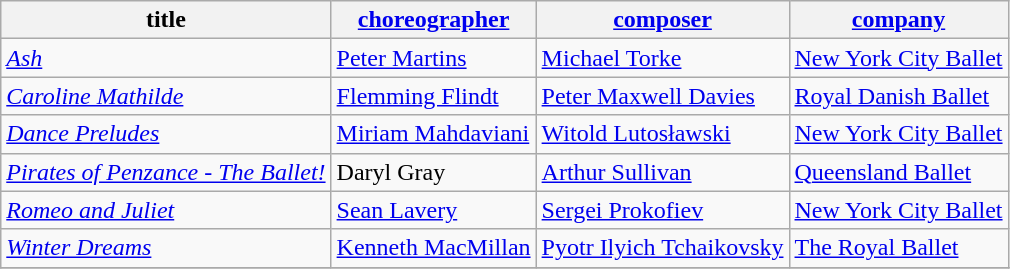<table class="wikitable">
<tr>
<th>title</th>
<th><a href='#'>choreographer</a></th>
<th><a href='#'>composer</a></th>
<th><a href='#'>company</a></th>
</tr>
<tr>
<td><em><a href='#'>Ash</a></em></td>
<td><a href='#'>Peter Martins</a></td>
<td><a href='#'>Michael Torke</a></td>
<td><a href='#'>New York City Ballet</a></td>
</tr>
<tr>
<td><em><a href='#'>Caroline Mathilde</a></em></td>
<td><a href='#'>Flemming Flindt</a></td>
<td><a href='#'>Peter Maxwell Davies</a></td>
<td><a href='#'>Royal Danish Ballet</a></td>
</tr>
<tr>
<td><em><a href='#'>Dance Preludes</a></em></td>
<td><a href='#'>Miriam Mahdaviani</a></td>
<td><a href='#'>Witold Lutosławski</a></td>
<td><a href='#'>New York City Ballet</a></td>
</tr>
<tr>
<td><em><a href='#'>Pirates of Penzance - The Ballet!</a></em></td>
<td>Daryl Gray</td>
<td><a href='#'>Arthur Sullivan</a></td>
<td><a href='#'>Queensland Ballet</a></td>
</tr>
<tr>
<td><em><a href='#'>Romeo and Juliet</a></em></td>
<td><a href='#'>Sean Lavery</a></td>
<td><a href='#'>Sergei Prokofiev</a></td>
<td><a href='#'>New York City Ballet</a></td>
</tr>
<tr>
<td><em><a href='#'>Winter Dreams</a></em></td>
<td><a href='#'>Kenneth MacMillan</a></td>
<td><a href='#'>Pyotr Ilyich Tchaikovsky</a></td>
<td><a href='#'>The Royal Ballet</a></td>
</tr>
<tr>
</tr>
</table>
